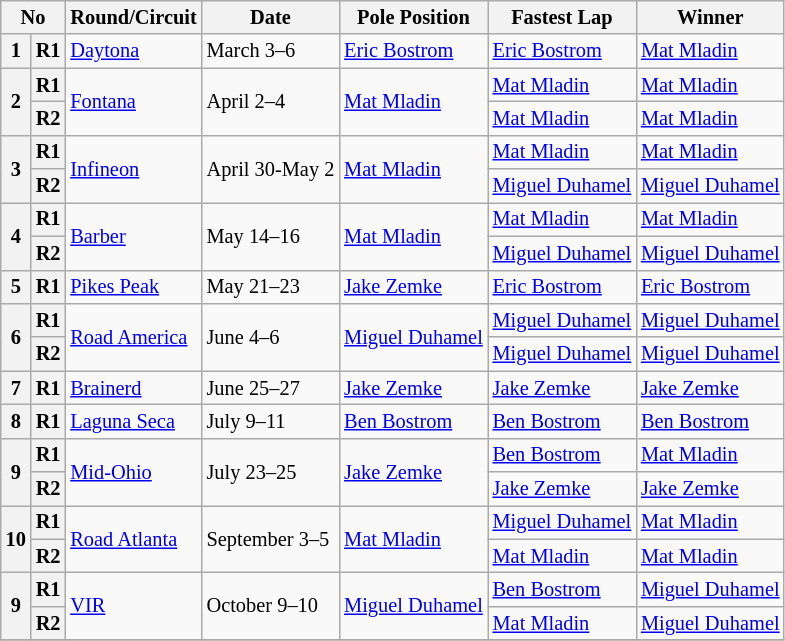<table class="wikitable" style="font-size: 85%">
<tr>
<th colspan=2>No</th>
<th>Round/Circuit</th>
<th>Date</th>
<th>Pole Position</th>
<th>Fastest Lap</th>
<th>Winner</th>
</tr>
<tr>
<th>1</th>
<th>R1</th>
<td><a href='#'>Daytona</a></td>
<td>March 3–6</td>
<td> <a href='#'>Eric Bostrom</a></td>
<td> <a href='#'>Eric Bostrom</a></td>
<td> <a href='#'>Mat Mladin</a></td>
</tr>
<tr>
<th rowspan=2>2</th>
<th>R1</th>
<td rowspan=2><a href='#'>Fontana</a></td>
<td rowspan=2>April 2–4</td>
<td rowspan=2> <a href='#'>Mat Mladin</a></td>
<td> <a href='#'>Mat Mladin</a></td>
<td> <a href='#'>Mat Mladin</a></td>
</tr>
<tr>
<th>R2</th>
<td> <a href='#'>Mat Mladin</a></td>
<td> <a href='#'>Mat Mladin</a></td>
</tr>
<tr>
<th rowspan=2>3</th>
<th>R1</th>
<td rowspan=2><a href='#'>Infineon</a></td>
<td rowspan=2>April 30-May 2</td>
<td rowspan=2> <a href='#'>Mat Mladin</a></td>
<td> <a href='#'>Mat Mladin</a></td>
<td> <a href='#'>Mat Mladin</a></td>
</tr>
<tr>
<th>R2</th>
<td> <a href='#'>Miguel Duhamel</a></td>
<td> <a href='#'>Miguel Duhamel</a></td>
</tr>
<tr>
<th rowspan=2>4</th>
<th>R1</th>
<td rowspan=2><a href='#'>Barber</a></td>
<td rowspan=2>May 14–16</td>
<td rowspan=2> <a href='#'>Mat Mladin</a></td>
<td> <a href='#'>Mat Mladin</a></td>
<td> <a href='#'>Mat Mladin</a></td>
</tr>
<tr>
<th>R2</th>
<td> <a href='#'>Miguel Duhamel</a></td>
<td> <a href='#'>Miguel Duhamel</a></td>
</tr>
<tr>
<th>5</th>
<th>R1</th>
<td><a href='#'>Pikes Peak</a></td>
<td>May 21–23</td>
<td> <a href='#'>Jake Zemke</a></td>
<td> <a href='#'>Eric Bostrom</a></td>
<td> <a href='#'>Eric Bostrom</a></td>
</tr>
<tr>
<th rowspan=2>6</th>
<th>R1</th>
<td rowspan=2><a href='#'>Road America</a></td>
<td rowspan=2>June 4–6</td>
<td rowspan=2> <a href='#'>Miguel Duhamel</a></td>
<td> <a href='#'>Miguel Duhamel</a></td>
<td> <a href='#'>Miguel Duhamel</a></td>
</tr>
<tr>
<th>R2</th>
<td> <a href='#'>Miguel Duhamel</a></td>
<td> <a href='#'>Miguel Duhamel</a></td>
</tr>
<tr>
<th>7</th>
<th>R1</th>
<td><a href='#'>Brainerd</a></td>
<td>June 25–27</td>
<td> <a href='#'>Jake Zemke</a></td>
<td> <a href='#'>Jake Zemke</a></td>
<td> <a href='#'>Jake Zemke</a></td>
</tr>
<tr>
<th>8</th>
<th>R1</th>
<td><a href='#'>Laguna Seca</a></td>
<td>July 9–11</td>
<td> <a href='#'>Ben Bostrom</a></td>
<td> <a href='#'>Ben Bostrom</a></td>
<td> <a href='#'>Ben Bostrom</a></td>
</tr>
<tr>
<th rowspan=2>9</th>
<th>R1</th>
<td rowspan=2><a href='#'>Mid-Ohio</a></td>
<td rowspan=2>July 23–25</td>
<td rowspan=2> <a href='#'>Jake Zemke</a></td>
<td> <a href='#'>Ben Bostrom</a></td>
<td> <a href='#'>Mat Mladin</a></td>
</tr>
<tr>
<th>R2</th>
<td> <a href='#'>Jake Zemke</a></td>
<td> <a href='#'>Jake Zemke</a></td>
</tr>
<tr>
<th rowspan=2>10</th>
<th>R1</th>
<td rowspan=2><a href='#'>Road Atlanta</a></td>
<td rowspan=2>September 3–5</td>
<td rowspan=2> <a href='#'>Mat Mladin</a></td>
<td> <a href='#'>Miguel Duhamel</a></td>
<td> <a href='#'>Mat Mladin</a></td>
</tr>
<tr>
<th>R2</th>
<td> <a href='#'>Mat Mladin</a></td>
<td> <a href='#'>Mat Mladin</a></td>
</tr>
<tr>
<th rowspan=2>9</th>
<th>R1</th>
<td rowspan=2><a href='#'>VIR</a></td>
<td rowspan=2>October 9–10</td>
<td rowspan=2> <a href='#'>Miguel Duhamel</a></td>
<td> <a href='#'>Ben Bostrom</a></td>
<td> <a href='#'>Miguel Duhamel</a></td>
</tr>
<tr>
<th>R2</th>
<td> <a href='#'>Mat Mladin</a></td>
<td> <a href='#'>Miguel Duhamel</a></td>
</tr>
<tr>
</tr>
</table>
